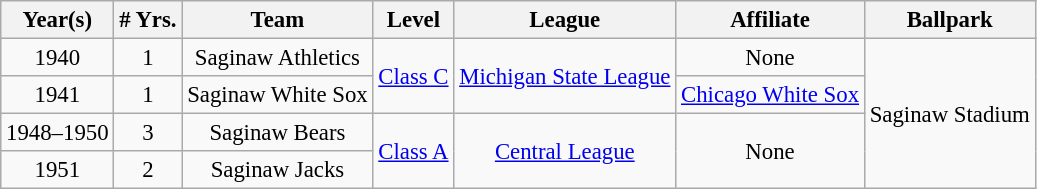<table class="wikitable" style="text-align:center; font-size: 95%;">
<tr>
<th>Year(s)</th>
<th># Yrs.</th>
<th>Team</th>
<th>Level</th>
<th>League</th>
<th>Affiliate</th>
<th>Ballpark</th>
</tr>
<tr>
<td>1940</td>
<td>1</td>
<td>Saginaw Athletics</td>
<td rowspan=2><a href='#'> Class C</a></td>
<td rowspan=2><a href='#'>Michigan State League</a></td>
<td>None</td>
<td rowspan=4>Saginaw Stadium</td>
</tr>
<tr>
<td>1941</td>
<td>1</td>
<td>Saginaw White Sox</td>
<td><a href='#'>Chicago White Sox</a></td>
</tr>
<tr>
<td>1948–1950</td>
<td>3</td>
<td>Saginaw Bears</td>
<td rowspan=2><a href='#'>Class A</a></td>
<td rowspan=2><a href='#'>Central League</a></td>
<td rowspan=2>None</td>
</tr>
<tr>
<td>1951</td>
<td>2</td>
<td>Saginaw Jacks</td>
</tr>
</table>
